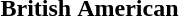<table>
<tr>
<th>British</th>
<th>American</th>
</tr>
<tr>
<td></td>
<td></td>
</tr>
</table>
